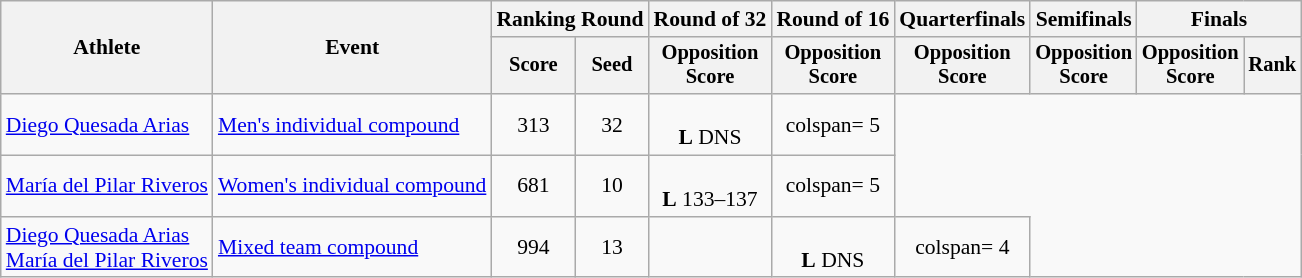<table class="wikitable" style="text-align: center; font-size:90%">
<tr>
<th rowspan="2">Athlete</th>
<th rowspan="2">Event</th>
<th colspan="2">Ranking Round</th>
<th>Round of 32</th>
<th>Round of 16</th>
<th>Quarterfinals</th>
<th>Semifinals</th>
<th colspan="2">Finals</th>
</tr>
<tr style="font-size:95%">
<th>Score</th>
<th>Seed</th>
<th>Opposition<br>Score</th>
<th>Opposition<br>Score</th>
<th>Opposition<br>Score</th>
<th>Opposition<br>Score</th>
<th>Opposition<br>Score</th>
<th>Rank</th>
</tr>
<tr>
<td align=left><a href='#'>Diego Quesada Arias</a></td>
<td align=left><a href='#'>Men's individual compound</a></td>
<td>313</td>
<td>32</td>
<td><br><strong>L</strong> DNS</td>
<td>colspan= 5 </td>
</tr>
<tr>
<td align=left><a href='#'>María del Pilar Riveros</a></td>
<td align=left><a href='#'>Women's individual compound</a></td>
<td>681</td>
<td>10</td>
<td><br><strong>L</strong> 133–137</td>
<td>colspan= 5 </td>
</tr>
<tr>
<td align=left><a href='#'>Diego Quesada Arias</a><br><a href='#'>María del Pilar Riveros</a></td>
<td align=left><a href='#'>Mixed team compound</a></td>
<td>994</td>
<td>13</td>
<td></td>
<td><br><strong>L</strong> DNS</td>
<td>colspan= 4 </td>
</tr>
</table>
